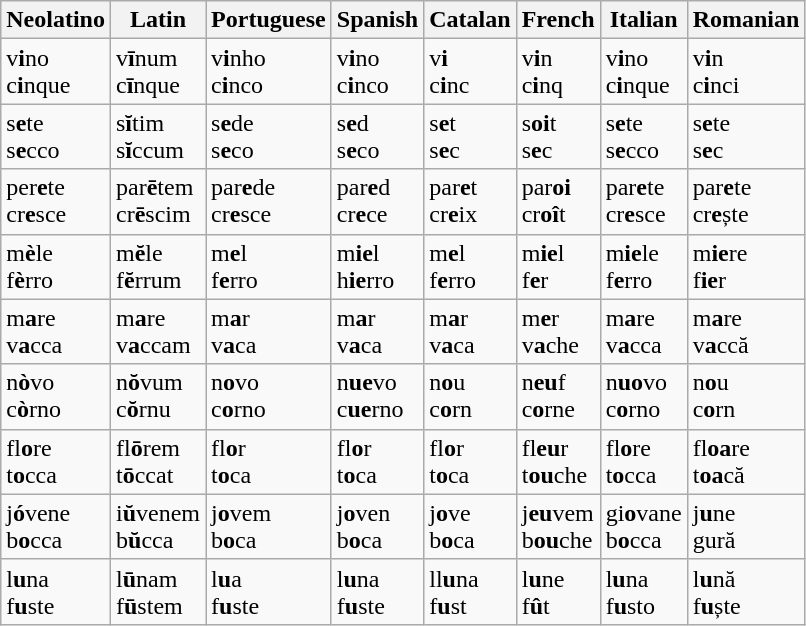<table class="wikitable">
<tr>
<th>Neolatino</th>
<th>Latin</th>
<th>Portuguese</th>
<th>Spanish</th>
<th>Catalan</th>
<th>French</th>
<th>Italian</th>
<th>Romanian</th>
</tr>
<tr>
<td>v<strong>i</strong>no<br>c<strong>i</strong>nque</td>
<td>v<strong>ī</strong>num<br>c<strong>ī</strong>nque</td>
<td>v<strong>i</strong>nho<br>c<strong>i</strong>nco</td>
<td>v<strong>i</strong>no<br>c<strong>i</strong>nco</td>
<td>v<strong>i</strong><br>c<strong>i</strong>nc</td>
<td>v<strong>i</strong>n<br>c<strong>i</strong>nq</td>
<td>v<strong>i</strong>no<br>c<strong>i</strong>nque</td>
<td>v<strong>i</strong>n<br>c<strong>i</strong>nci</td>
</tr>
<tr>
<td>s<strong>e</strong>te<br>s<strong>e</strong>cco</td>
<td>s<strong>ĭ</strong>tim<br>s<strong>ĭ</strong>ccum</td>
<td>s<strong>e</strong>de<br>s<strong>e</strong>co</td>
<td>s<strong>e</strong>d<br>s<strong>e</strong>co</td>
<td>s<strong>e</strong>t<br>s<strong>e</strong>c</td>
<td>s<strong>oi</strong>t<br>s<strong>e</strong>c</td>
<td>s<strong>e</strong>te<br>s<strong>e</strong>cco</td>
<td>s<strong>e</strong>te<br>s<strong>e</strong>c</td>
</tr>
<tr>
<td>per<strong>e</strong>te<br>cr<strong>e</strong>sce</td>
<td>par<strong>ē</strong>tem<br>cr<strong>ē</strong>scim</td>
<td>par<strong>e</strong>de<br>cr<strong>e</strong>sce</td>
<td>par<strong>e</strong>d<br>cr<strong>e</strong>ce</td>
<td>par<strong>e</strong>t<br>cr<strong>e</strong>ix</td>
<td>par<strong>oi</strong><br>cr<strong>oî</strong>t</td>
<td>par<strong>e</strong>te<br>cr<strong>e</strong>sce</td>
<td>par<strong>e</strong>te<br>cr<strong>e</strong>ște</td>
</tr>
<tr>
<td>m<strong>è</strong>le<br>f<strong>è</strong>rro</td>
<td>m<strong>ĕ</strong>le<br>f<strong>ĕ</strong>rrum</td>
<td>m<strong>e</strong>l<br>f<strong>e</strong>rro</td>
<td>m<strong>ie</strong>l<br>h<strong>ie</strong>rro</td>
<td>m<strong>e</strong>l<br>f<strong>e</strong>rro</td>
<td>m<strong>ie</strong>l<br>f<strong>e</strong>r</td>
<td>m<strong>ie</strong>le<br>f<strong>e</strong>rro</td>
<td>m<strong>ie</strong>re<br>f<strong>ie</strong>r</td>
</tr>
<tr>
<td>m<strong>a</strong>re<br>v<strong>a</strong>cca</td>
<td>m<strong>a</strong>re<br>v<strong>a</strong>ccam</td>
<td>m<strong>a</strong>r<br>v<strong>a</strong>ca</td>
<td>m<strong>a</strong>r<br>v<strong>a</strong>ca</td>
<td>m<strong>a</strong>r<br>v<strong>a</strong>ca</td>
<td>m<strong>e</strong>r<br>v<strong>a</strong>che</td>
<td>m<strong>a</strong>re<br>v<strong>a</strong>cca</td>
<td>m<strong>a</strong>re<br>v<strong>a</strong>ccă</td>
</tr>
<tr>
<td>n<strong>ò</strong>vo<br>c<strong>ò</strong>rno</td>
<td>n<strong>ŏ</strong>vum<br>c<strong>ŏ</strong>rnu</td>
<td>n<strong>o</strong>vo<br>c<strong>o</strong>rno</td>
<td>n<strong>ue</strong>vo<br>c<strong>ue</strong>rno</td>
<td>n<strong>o</strong>u<br>c<strong>o</strong>rn</td>
<td>n<strong>eu</strong>f<br>c<strong>o</strong>rne</td>
<td>n<strong>uo</strong>vo<br>c<strong>o</strong>rno</td>
<td>n<strong>o</strong>u<br>c<strong>o</strong>rn</td>
</tr>
<tr>
<td>fl<strong>o</strong>re<br>t<strong>o</strong>cca</td>
<td>fl<strong>ō</strong>rem<br>t<strong>ō</strong>ccat</td>
<td>fl<strong>o</strong>r<br>t<strong>o</strong>ca</td>
<td>fl<strong>o</strong>r<br>t<strong>o</strong>ca</td>
<td>fl<strong>o</strong>r<br>t<strong>o</strong>ca</td>
<td>fl<strong>eu</strong>r<br>t<strong>ou</strong>che</td>
<td>fl<strong>o</strong>re<br>t<strong>o</strong>cca</td>
<td>fl<strong>oa</strong>re<br>t<strong>oa</strong>că</td>
</tr>
<tr>
<td>j<strong>ó</strong>vene<br>b<strong>o</strong>cca</td>
<td>i<strong>ŭ</strong>venem<br>b<strong>ŭ</strong>cca</td>
<td>j<strong>o</strong>vem<br>b<strong>o</strong>ca</td>
<td>j<strong>o</strong>ven<br>b<strong>o</strong>ca</td>
<td>j<strong>o</strong>ve<br>b<strong>o</strong>ca</td>
<td>j<strong>eu</strong>vem<br>b<strong>ou</strong>che</td>
<td>gi<strong>o</strong>vane<br>b<strong>o</strong>cca</td>
<td>j<strong>u</strong>ne<br>gură</td>
</tr>
<tr>
<td>l<strong>u</strong>na<br>f<strong>u</strong>ste</td>
<td>l<strong>ū</strong>nam<br>f<strong>ū</strong>stem</td>
<td>l<strong>u</strong>a<br>f<strong>u</strong>ste</td>
<td>l<strong>u</strong>na<br>f<strong>u</strong>ste</td>
<td>ll<strong>u</strong>na<br>f<strong>u</strong>st</td>
<td>l<strong>u</strong>ne<br>f<strong>û</strong>t</td>
<td>l<strong>u</strong>na<br>f<strong>u</strong>sto</td>
<td>l<strong>u</strong>nă<br>f<strong>u</strong>ște</td>
</tr>
</table>
